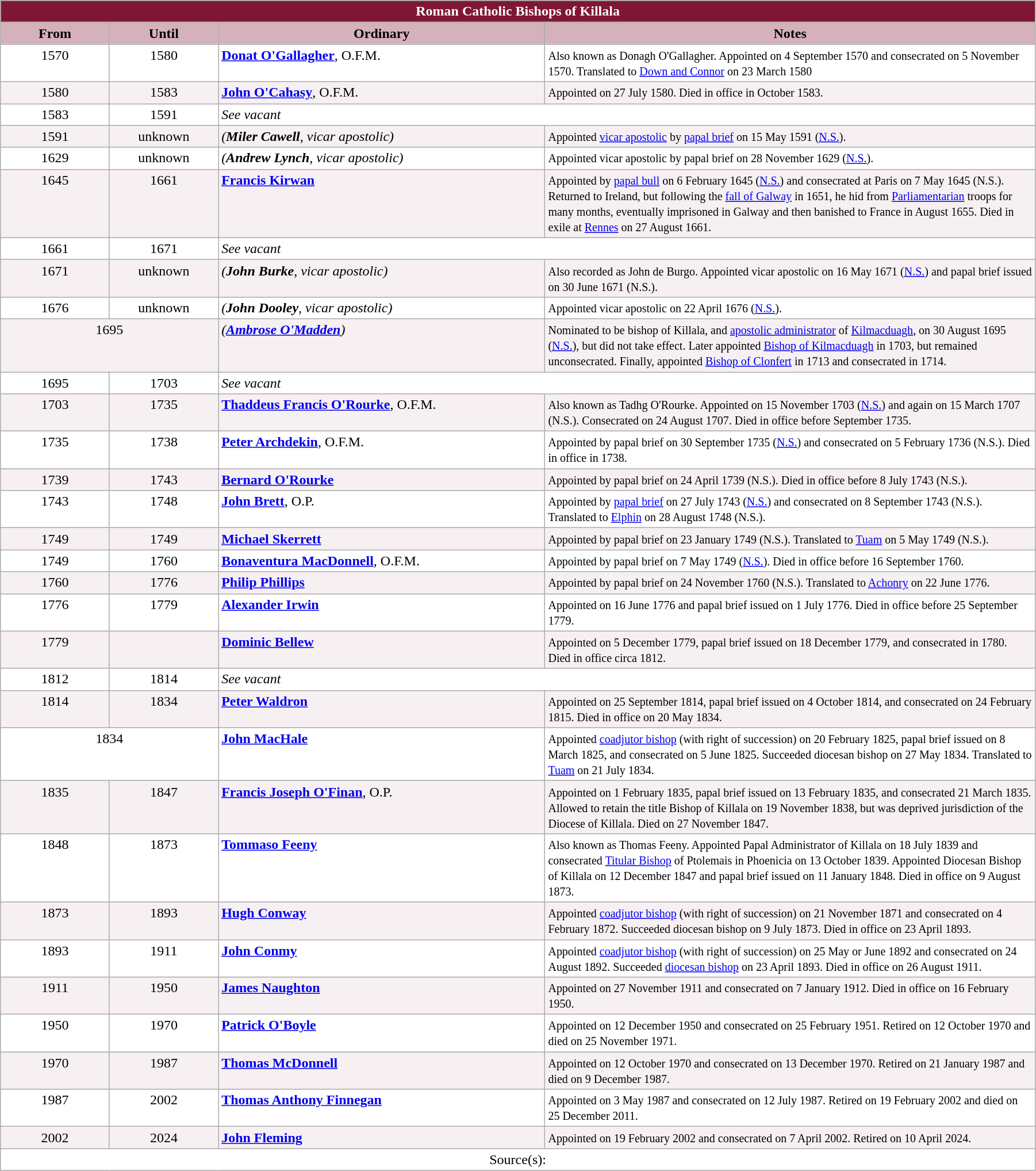<table class="wikitable" style="width:95%;" border="1" cellpadding="2">
<tr>
<th colspan="4" style="background-color: #7F1734; color: white;">Roman Catholic Bishops of Killala</th>
</tr>
<tr align=top>
<th style="background-color: #D4B1BB; width: 10%;">From</th>
<th style="background-color: #D4B1BB; width: 10%;">Until</th>
<th style="background-color: #D4B1BB; width: 30%;">Ordinary</th>
<th style="background-color: #D4B1BB; width: 45%;">Notes</th>
</tr>
<tr valign=top bgcolor="white">
<td align=center>1570</td>
<td align=center>1580</td>
<td><strong><a href='#'>Donat O'Gallagher</a></strong>, O.F.M.</td>
<td><small>Also known as Donagh O'Gallagher. Appointed on 4 September 1570 and consecrated on 5 November 1570. Translated to <a href='#'>Down and Connor</a> on 23 March 1580</small></td>
</tr>
<tr valign=top bgcolor="#F7F0F2">
<td align=center>1580</td>
<td align=center>1583</td>
<td><strong><a href='#'>John O'Cahasy</a></strong>, O.F.M.</td>
<td><small>Appointed on 27 July 1580. Died in office in October 1583.</small></td>
</tr>
<tr valign=top bgcolor="white">
<td align=center>1583</td>
<td align=center>1591</td>
<td colspan=2><em>See vacant</em></td>
</tr>
<tr valign=top bgcolor="#F7F0F2">
<td align=center>1591</td>
<td align=center>unknown</td>
<td><em>(<strong>Miler Cawell</strong>, vicar apostolic)</em></td>
<td><small>Appointed <a href='#'>vicar apostolic</a> by <a href='#'>papal brief</a> on 15 May 1591 (<a href='#'>N.S.</a>).</small></td>
</tr>
<tr valign=top bgcolor="white">
<td align=center>1629</td>
<td align=center>unknown</td>
<td><em>(<strong>Andrew Lynch</strong>, vicar apostolic)</em></td>
<td><small>Appointed vicar apostolic by papal brief on 28 November 1629 (<a href='#'>N.S.</a>).</small></td>
</tr>
<tr valign=top bgcolor="#F7F0F2">
<td align=center>1645</td>
<td align=center>1661</td>
<td><strong><a href='#'>Francis Kirwan</a></strong></td>
<td><small>Appointed by <a href='#'>papal bull</a> on 6 February 1645 (<a href='#'>N.S.</a>) and consecrated at Paris on 7 May 1645 (N.S.). Returned to Ireland, but following the <a href='#'>fall of Galway</a> in 1651, he hid from <a href='#'>Parliamentarian</a> troops for many months, eventually imprisoned in Galway and then banished to France in August 1655. Died in exile at <a href='#'>Rennes</a> on 27 August 1661.</small></td>
</tr>
<tr valign=top bgcolor="white">
<td align=center>1661</td>
<td align=center>1671</td>
<td colspan=2><em>See vacant</em></td>
</tr>
<tr valign=top bgcolor="#F7F0F2">
<td align=center>1671</td>
<td align=center>unknown</td>
<td><em>(<strong>John Burke</strong>, vicar apostolic)</em></td>
<td><small>Also recorded as John de Burgo. Appointed vicar apostolic on 16 May 1671 (<a href='#'>N.S.</a>) and papal brief issued on 30 June 1671 (N.S.).</small></td>
</tr>
<tr valign=top bgcolor="white">
<td align=center>1676</td>
<td align=center>unknown</td>
<td><em>(<strong>John Dooley</strong>, vicar apostolic)</em></td>
<td><small>Appointed vicar apostolic on 22 April 1676 (<a href='#'>N.S.</a>).</small></td>
</tr>
<tr valign=top bgcolor="#F7F0F2">
<td colspan=2 align=center>1695</td>
<td><em>(<strong><a href='#'>Ambrose O'Madden</a></strong>)</em></td>
<td><small>Nominated to be bishop of Killala, and <a href='#'>apostolic administrator</a> of <a href='#'>Kilmacduagh</a>, on 30 August 1695 (<a href='#'>N.S.</a>), but did not take effect. Later appointed <a href='#'>Bishop of Kilmacduagh</a> in 1703, but remained unconsecrated. Finally, appointed <a href='#'>Bishop of Clonfert</a> in 1713 and consecrated in 1714.</small></td>
</tr>
<tr valign=top bgcolor="white">
<td align=center>1695</td>
<td align=center>1703</td>
<td colspan=2><em>See vacant</em></td>
</tr>
<tr valign=top bgcolor="#F7F0F2">
<td align=center>1703</td>
<td align=center>1735</td>
<td><strong><a href='#'>Thaddeus Francis O'Rourke</a></strong>, O.F.M.</td>
<td><small>Also known as Tadhg O'Rourke. Appointed on 15 November 1703 (<a href='#'>N.S.</a>) and again on 15 March 1707 (N.S.). Consecrated on 24 August 1707. Died in office before September 1735.</small></td>
</tr>
<tr valign=top bgcolor="white">
<td align=center>1735</td>
<td align=center>1738</td>
<td><strong><a href='#'>Peter Archdekin</a></strong>, O.F.M.</td>
<td><small>Appointed by papal brief on 30 September 1735 (<a href='#'>N.S.</a>) and consecrated on 5 February 1736 (N.S.). Died in office in 1738.</small></td>
</tr>
<tr valign=top bgcolor="#F7F0F2">
<td align=center>1739</td>
<td align=center>1743</td>
<td><strong><a href='#'>Bernard O'Rourke</a></strong></td>
<td><small>Appointed by papal brief on 24 April 1739 (N.S.). Died in office before 8 July 1743 (N.S.).</small></td>
</tr>
<tr valign=top bgcolor="white">
<td align=center>1743</td>
<td align=center>1748</td>
<td><strong><a href='#'>John Brett</a></strong>, O.P.</td>
<td><small>Appointed by <a href='#'>papal brief</a> on 27 July 1743 (<a href='#'>N.S.</a>) and consecrated on 8 September 1743 (N.S.). Translated to <a href='#'>Elphin</a> on 28 August 1748 (N.S.).</small></td>
</tr>
<tr valign=top bgcolor="#F7F0F2">
<td align=center>1749</td>
<td align=center>1749</td>
<td><strong><a href='#'>Michael Skerrett</a></strong></td>
<td><small>Appointed by papal brief on 23 January 1749 (N.S.). Translated to <a href='#'>Tuam</a> on 5 May 1749 (N.S.).</small></td>
</tr>
<tr valign=top bgcolor="white">
<td align=center>1749</td>
<td align=center>1760</td>
<td><strong><a href='#'>Bonaventura MacDonnell</a></strong>, O.F.M.</td>
<td><small>Appointed by papal brief on 7 May 1749 (<a href='#'>N.S.</a>). Died in office before 16 September 1760.</small></td>
</tr>
<tr valign=top bgcolor="#F7F0F2">
<td align=center>1760</td>
<td align=center>1776</td>
<td><strong><a href='#'>Philip Phillips</a></strong></td>
<td><small>Appointed by papal brief on 24 November 1760 (N.S.). Translated to <a href='#'>Achonry</a> on 22 June 1776.</small></td>
</tr>
<tr valign=top bgcolor="white">
<td align=center>1776</td>
<td align=center>1779</td>
<td><strong><a href='#'>Alexander Irwin</a></strong></td>
<td><small>Appointed on 16 June 1776 and papal brief issued on 1 July 1776. Died in office before 25 September 1779.</small></td>
</tr>
<tr valign=top bgcolor="#F7F0F2">
<td align=center>1779</td>
<td align=center></td>
<td><strong><a href='#'>Dominic Bellew</a></strong></td>
<td><small>Appointed on 5 December 1779, papal brief issued on 18 December 1779, and consecrated in 1780. Died in office circa 1812.</small></td>
</tr>
<tr valign=top bgcolor="white">
<td align=center>1812</td>
<td align=center>1814</td>
<td colspan=2><em>See vacant</em></td>
</tr>
<tr valign=top bgcolor="#F7F0F2">
<td align=center>1814</td>
<td align=center>1834</td>
<td><strong><a href='#'>Peter Waldron</a></strong></td>
<td><small>Appointed on 25 September 1814, papal brief issued on 4 October 1814, and consecrated on 24 February 1815. Died in office on 20 May 1834.</small></td>
</tr>
<tr valign=top bgcolor="white">
<td colspan=2 align=center>1834</td>
<td><strong><a href='#'>John MacHale</a></strong></td>
<td><small>Appointed <a href='#'>coadjutor bishop</a> (with right of succession) on 20 February 1825, papal brief issued on 8 March 1825, and consecrated on 5 June 1825. Succeeded diocesan bishop on 27 May 1834. Translated to <a href='#'>Tuam</a> on 21 July 1834.</small></td>
</tr>
<tr valign=top bgcolor="#F7F0F2">
<td align=center>1835</td>
<td align=center>1847</td>
<td><strong><a href='#'>Francis Joseph O'Finan</a></strong>, O.P.</td>
<td><small>Appointed on 1 February 1835, papal brief issued on 13 February 1835, and consecrated 21 March 1835. Allowed to retain the title Bishop of Killala on 19 November 1838, but was deprived jurisdiction of the Diocese of Killala. Died on 27 November 1847.</small></td>
</tr>
<tr valign=top bgcolor="white">
<td align=center>1848</td>
<td align=center>1873</td>
<td><strong><a href='#'>Tommaso Feeny</a></strong></td>
<td><small>Also known as Thomas Feeny. Appointed Papal Administrator of Killala on 18 July 1839 and consecrated <a href='#'>Titular Bishop</a> of Ptolemais in Phoenicia on 13 October 1839. Appointed Diocesan Bishop of Killala on 12 December 1847 and papal brief issued on 11 January 1848. Died in office on 9 August 1873.</small></td>
</tr>
<tr valign=top bgcolor="#F7F0F2">
<td align=center>1873</td>
<td align=center>1893</td>
<td><strong><a href='#'>Hugh Conway</a></strong></td>
<td><small>Appointed <a href='#'>coadjutor bishop</a> (with right of succession) on 21 November 1871 and consecrated on 4 February 1872. Succeeded diocesan bishop on 9 July 1873. Died in office on 23 April 1893.</small></td>
</tr>
<tr valign=top bgcolor="white">
<td align=center>1893</td>
<td align=center>1911</td>
<td><strong><a href='#'>John Conmy</a></strong></td>
<td><small>Appointed <a href='#'>coadjutor bishop</a> (with right of succession) on 25 May or June 1892 and consecrated on 24 August 1892. Succeeded <a href='#'>diocesan bishop</a> on 23 April 1893. Died in office on 26 August 1911.</small></td>
</tr>
<tr valign=top bgcolor="#F7F0F2">
<td align=center>1911</td>
<td align=center>1950</td>
<td><strong><a href='#'>James Naughton</a></strong></td>
<td><small>Appointed on 27 November 1911 and consecrated on 7 January 1912. Died in office on 16 February 1950.</small></td>
</tr>
<tr valign=top bgcolor="white">
<td align=center>1950</td>
<td align=center>1970</td>
<td><strong><a href='#'>Patrick O'Boyle</a></strong></td>
<td><small>Appointed on 12 December 1950 and consecrated on 25 February 1951. Retired on 12 October 1970 and died on 25 November 1971.</small></td>
</tr>
<tr valign=top bgcolor="#F7F0F2">
<td align=center>1970</td>
<td align=center>1987</td>
<td><strong><a href='#'>Thomas McDonnell</a></strong></td>
<td><small>Appointed on 12 October 1970 and consecrated on 13 December 1970. Retired on 21 January 1987 and died on 9 December 1987.</small></td>
</tr>
<tr valign=top bgcolor="white">
<td align=center>1987</td>
<td align=center>2002</td>
<td><strong><a href='#'>Thomas Anthony Finnegan</a></strong></td>
<td><small>Appointed on 3 May 1987 and consecrated on 12 July 1987. Retired on 19 February 2002 and died on 25 December 2011.</small></td>
</tr>
<tr valign=top bgcolor="#F7F0F2">
<td align=center>2002</td>
<td align=center>2024</td>
<td><strong><a href='#'>John Fleming</a></strong></td>
<td><small>Appointed on 19 February 2002 and consecrated on 7 April 2002. Retired on 10 April 2024.</small></td>
</tr>
<tr valign=top bgcolor="white">
<td align=center colspan="4">Source(s):</td>
</tr>
</table>
